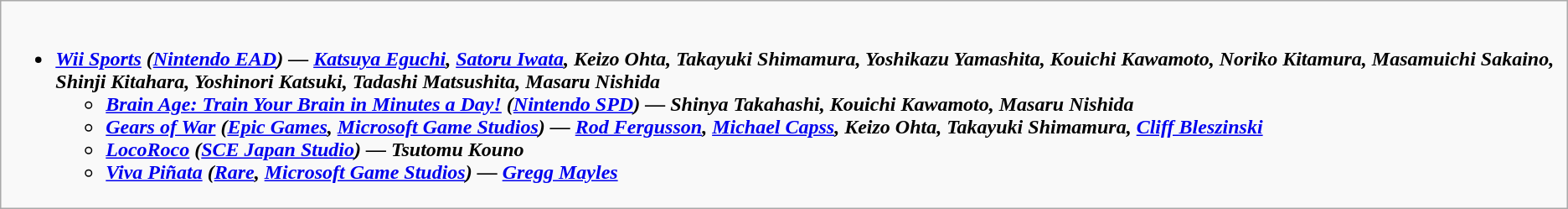<table class="wikitable">
<tr>
<td valign="top" width="50%"><br><ul><li><strong><em><a href='#'>Wii Sports</a><em> (<a href='#'>Nintendo EAD</a>) — <a href='#'>Katsuya Eguchi</a>, <a href='#'>Satoru Iwata</a>, Keizo Ohta, Takayuki Shimamura, Yoshikazu Yamashita, Kouichi Kawamoto, Noriko Kitamura, Masamuichi Sakaino, Shinji Kitahara, Yoshinori Katsuki, Tadashi Matsushita, Masaru Nishida<strong><ul><li></em><a href='#'>Brain Age: Train Your Brain in Minutes a Day!</a><em> (<a href='#'>Nintendo SPD</a>) — Shinya Takahashi, Kouichi Kawamoto, Masaru Nishida</li><li></em><a href='#'>Gears of War</a><em> (<a href='#'>Epic Games</a>, <a href='#'>Microsoft Game Studios</a>) — <a href='#'>Rod Fergusson</a>, <a href='#'>Michael Capss</a>, Keizo Ohta, Takayuki Shimamura, <a href='#'>Cliff Bleszinski</a></li><li></em><a href='#'>LocoRoco</a><em> (<a href='#'>SCE Japan Studio</a>) — Tsutomu Kouno</li><li></em><a href='#'>Viva Piñata</a><em> (<a href='#'>Rare</a>, <a href='#'>Microsoft Game Studios</a>) — <a href='#'>Gregg Mayles</a></li></ul></li></ul></td>
</tr>
</table>
